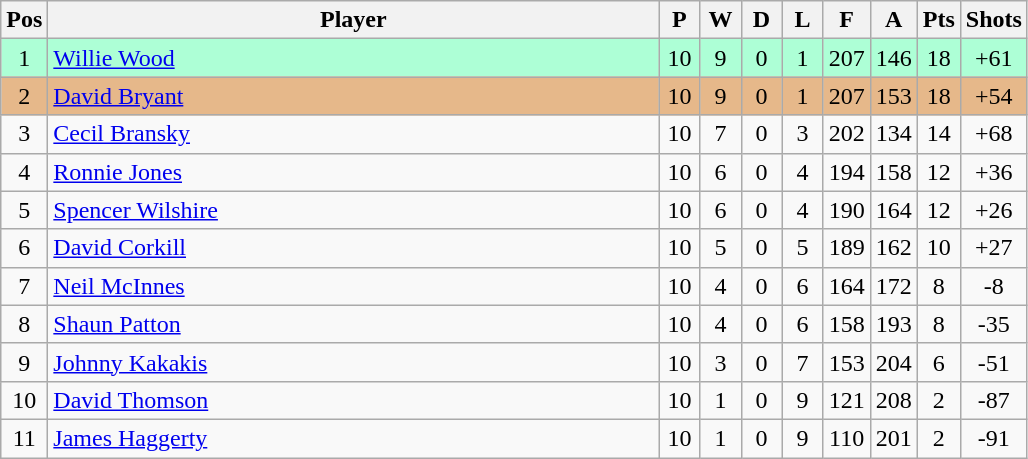<table class="wikitable" style="font-size: 100%">
<tr>
<th width=20>Pos</th>
<th width=400>Player</th>
<th width=20>P</th>
<th width=20>W</th>
<th width=20>D</th>
<th width=20>L</th>
<th width=20>F</th>
<th width=20>A</th>
<th width=20>Pts</th>
<th width=20>Shots</th>
</tr>
<tr align=center style="background: #ADFFD6;">
<td>1</td>
<td align="left"> <a href='#'>Willie Wood</a></td>
<td>10</td>
<td>9</td>
<td>0</td>
<td>1</td>
<td>207</td>
<td>146</td>
<td>18</td>
<td>+61</td>
</tr>
<tr align=center style="background: #E6B88A;">
<td>2</td>
<td align="left"> <a href='#'>David Bryant</a></td>
<td>10</td>
<td>9</td>
<td>0</td>
<td>1</td>
<td>207</td>
<td>153</td>
<td>18</td>
<td>+54</td>
</tr>
<tr align=center>
<td>3</td>
<td align="left"> <a href='#'>Cecil Bransky</a></td>
<td>10</td>
<td>7</td>
<td>0</td>
<td>3</td>
<td>202</td>
<td>134</td>
<td>14</td>
<td>+68</td>
</tr>
<tr align=center>
<td>4</td>
<td align="left"> <a href='#'>Ronnie Jones</a></td>
<td>10</td>
<td>6</td>
<td>0</td>
<td>4</td>
<td>194</td>
<td>158</td>
<td>12</td>
<td>+36</td>
</tr>
<tr align=center>
<td>5</td>
<td align="left"> <a href='#'>Spencer Wilshire</a></td>
<td>10</td>
<td>6</td>
<td>0</td>
<td>4</td>
<td>190</td>
<td>164</td>
<td>12</td>
<td>+26</td>
</tr>
<tr align=center>
<td>6</td>
<td align="left"> <a href='#'>David Corkill</a></td>
<td>10</td>
<td>5</td>
<td>0</td>
<td>5</td>
<td>189</td>
<td>162</td>
<td>10</td>
<td>+27</td>
</tr>
<tr align=center>
<td>7</td>
<td align="left"> <a href='#'>Neil McInnes</a></td>
<td>10</td>
<td>4</td>
<td>0</td>
<td>6</td>
<td>164</td>
<td>172</td>
<td>8</td>
<td>-8</td>
</tr>
<tr align=center>
<td>8</td>
<td align="left"> <a href='#'>Shaun Patton</a></td>
<td>10</td>
<td>4</td>
<td>0</td>
<td>6</td>
<td>158</td>
<td>193</td>
<td>8</td>
<td>-35</td>
</tr>
<tr align=center>
<td>9</td>
<td align="left"> <a href='#'>Johnny Kakakis</a></td>
<td>10</td>
<td>3</td>
<td>0</td>
<td>7</td>
<td>153</td>
<td>204</td>
<td>6</td>
<td>-51</td>
</tr>
<tr align=center>
<td>10</td>
<td align="left"> <a href='#'>David Thomson</a></td>
<td>10</td>
<td>1</td>
<td>0</td>
<td>9</td>
<td>121</td>
<td>208</td>
<td>2</td>
<td>-87</td>
</tr>
<tr align=center>
<td>11</td>
<td align="left"> <a href='#'>James Haggerty</a></td>
<td>10</td>
<td>1</td>
<td>0</td>
<td>9</td>
<td>110</td>
<td>201</td>
<td>2</td>
<td>-91</td>
</tr>
</table>
